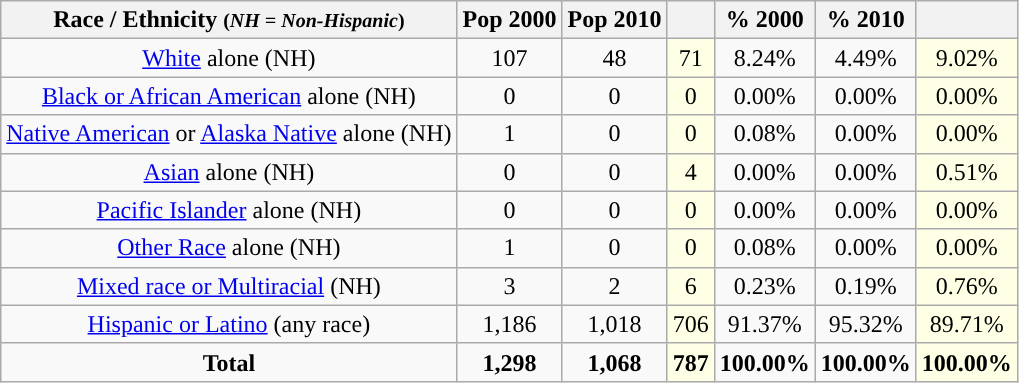<table class="wikitable" style="text-align:center;">
<tr>
<th>Race / Ethnicity <small>(<em>NH = Non-Hispanic</em>)</small></th>
<th>Pop 2000</th>
<th>Pop 2010</th>
<th></th>
<th>% 2000</th>
<th>% 2010</th>
<th></th>
</tr>
<tr>
<td><a href='#'>White</a> alone (NH)</td>
<td>107</td>
<td>48</td>
<td style='background: #ffffe6;'>71</td>
<td>8.24%</td>
<td>4.49%</td>
<td style='background: #ffffe6;'>9.02%</td>
</tr>
<tr>
<td><a href='#'>Black or African American</a> alone (NH)</td>
<td>0</td>
<td>0</td>
<td style='background: #ffffe6;'>0</td>
<td>0.00%</td>
<td>0.00%</td>
<td style='background: #ffffe6;'>0.00%</td>
</tr>
<tr>
<td><a href='#'>Native American</a> or <a href='#'>Alaska Native</a> alone (NH)</td>
<td>1</td>
<td>0</td>
<td style='background: #ffffe6;'>0</td>
<td>0.08%</td>
<td>0.00%</td>
<td style='background: #ffffe6;'>0.00%</td>
</tr>
<tr>
<td><a href='#'>Asian</a> alone (NH)</td>
<td>0</td>
<td>0</td>
<td style='background: #ffffe6;'>4</td>
<td>0.00%</td>
<td>0.00%</td>
<td style='background: #ffffe6;'>0.51%</td>
</tr>
<tr>
<td><a href='#'>Pacific Islander</a> alone (NH)</td>
<td>0</td>
<td>0</td>
<td style='background: #ffffe6;'>0</td>
<td>0.00%</td>
<td>0.00%</td>
<td style='background: #ffffe6;'>0.00%</td>
</tr>
<tr>
<td><a href='#'>Other Race</a> alone (NH)</td>
<td>1</td>
<td>0</td>
<td style='background: #ffffe6;'>0</td>
<td>0.08%</td>
<td>0.00%</td>
<td style='background: #ffffe6;'>0.00%</td>
</tr>
<tr>
<td><a href='#'>Mixed race or Multiracial</a> (NH)</td>
<td>3</td>
<td>2</td>
<td style='background: #ffffe6;'>6</td>
<td>0.23%</td>
<td>0.19%</td>
<td style='background: #ffffe6;'>0.76%</td>
</tr>
<tr>
<td><a href='#'>Hispanic or Latino</a> (any race)</td>
<td>1,186</td>
<td>1,018</td>
<td style='background: #ffffe6;'>706</td>
<td>91.37%</td>
<td>95.32%</td>
<td style='background: #ffffe6;'>89.71%</td>
</tr>
<tr>
<td><strong>Total</strong></td>
<td><strong>1,298</strong></td>
<td><strong>1,068</strong></td>
<td style='background: #ffffe6;'><strong>787</strong></td>
<td><strong>100.00%</strong></td>
<td><strong>100.00%</strong></td>
<td style='background: #ffffe6;'><strong>100.00%</strong></td>
</tr>
</table>
